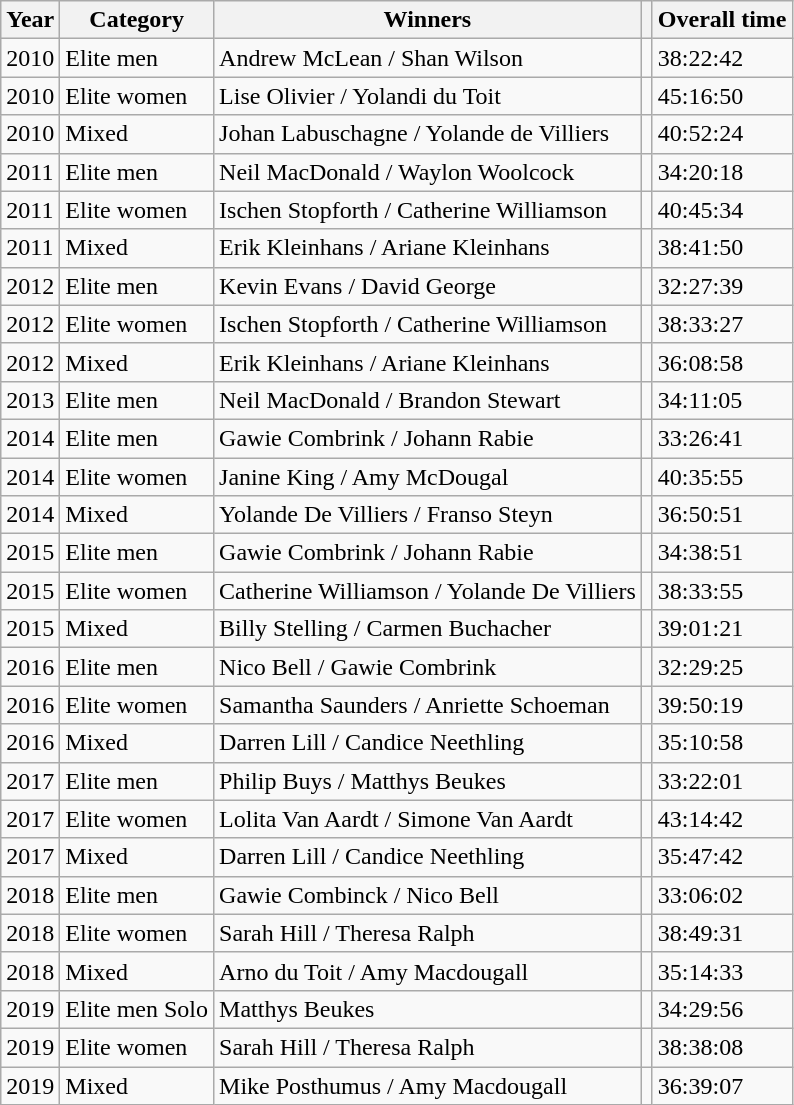<table class="wikitable">
<tr>
<th>Year</th>
<th>Category</th>
<th>Winners</th>
<th></th>
<th>Overall time</th>
</tr>
<tr>
<td>2010</td>
<td>Elite men</td>
<td>Andrew McLean / Shan Wilson</td>
<td></td>
<td>38:22:42</td>
</tr>
<tr>
<td>2010</td>
<td>Elite women</td>
<td>Lise Olivier / Yolandi du Toit</td>
<td></td>
<td>45:16:50</td>
</tr>
<tr>
<td>2010</td>
<td>Mixed</td>
<td>Johan Labuschagne / Yolande de Villiers</td>
<td></td>
<td>40:52:24</td>
</tr>
<tr>
<td>2011</td>
<td>Elite men</td>
<td>Neil MacDonald / Waylon Woolcock</td>
<td></td>
<td>34:20:18</td>
</tr>
<tr>
<td>2011</td>
<td>Elite women</td>
<td>Ischen Stopforth / Catherine Williamson</td>
<td></td>
<td>40:45:34</td>
</tr>
<tr>
<td>2011</td>
<td>Mixed</td>
<td>Erik Kleinhans / Ariane Kleinhans</td>
<td></td>
<td>38:41:50</td>
</tr>
<tr>
<td>2012</td>
<td>Elite men</td>
<td>Kevin Evans / David George</td>
<td></td>
<td>32:27:39</td>
</tr>
<tr>
<td>2012</td>
<td>Elite women</td>
<td>Ischen Stopforth / Catherine Williamson</td>
<td></td>
<td>38:33:27</td>
</tr>
<tr>
<td>2012</td>
<td>Mixed</td>
<td>Erik Kleinhans / Ariane Kleinhans</td>
<td></td>
<td>36:08:58</td>
</tr>
<tr>
<td>2013</td>
<td>Elite men</td>
<td>Neil MacDonald / Brandon Stewart</td>
<td></td>
<td>34:11:05</td>
</tr>
<tr>
<td>2014</td>
<td>Elite men</td>
<td>Gawie Combrink / Johann Rabie</td>
<td></td>
<td>33:26:41</td>
</tr>
<tr>
<td>2014</td>
<td>Elite women</td>
<td>Janine King / Amy McDougal</td>
<td></td>
<td>40:35:55</td>
</tr>
<tr>
<td>2014</td>
<td>Mixed</td>
<td>Yolande De Villiers / Franso Steyn</td>
<td></td>
<td>36:50:51</td>
</tr>
<tr>
<td>2015</td>
<td>Elite men</td>
<td>Gawie Combrink / Johann Rabie</td>
<td></td>
<td>34:38:51</td>
</tr>
<tr>
<td>2015</td>
<td>Elite women</td>
<td>Catherine Williamson / Yolande De Villiers</td>
<td></td>
<td>38:33:55</td>
</tr>
<tr>
<td>2015</td>
<td>Mixed</td>
<td>Billy Stelling / Carmen Buchacher</td>
<td></td>
<td>39:01:21</td>
</tr>
<tr>
<td>2016</td>
<td>Elite men</td>
<td>Nico Bell / Gawie Combrink</td>
<td></td>
<td>32:29:25</td>
</tr>
<tr>
<td>2016</td>
<td>Elite women</td>
<td>Samantha Saunders / Anriette Schoeman</td>
<td></td>
<td>39:50:19</td>
</tr>
<tr>
<td>2016</td>
<td>Mixed</td>
<td>Darren Lill / Candice Neethling</td>
<td></td>
<td>35:10:58</td>
</tr>
<tr>
<td>2017</td>
<td>Elite men</td>
<td>Philip Buys / Matthys Beukes</td>
<td></td>
<td>33:22:01</td>
</tr>
<tr>
<td>2017</td>
<td>Elite women</td>
<td>Lolita Van Aardt / Simone Van Aardt</td>
<td></td>
<td>43:14:42</td>
</tr>
<tr>
<td>2017</td>
<td>Mixed</td>
<td>Darren Lill / Candice Neethling</td>
<td></td>
<td>35:47:42</td>
</tr>
<tr>
<td>2018</td>
<td>Elite men</td>
<td>Gawie Combinck / Nico Bell</td>
<td></td>
<td>33:06:02</td>
</tr>
<tr>
<td>2018</td>
<td>Elite women</td>
<td>Sarah Hill / Theresa Ralph</td>
<td></td>
<td>38:49:31</td>
</tr>
<tr>
<td>2018</td>
<td>Mixed</td>
<td>Arno du Toit / Amy Macdougall</td>
<td></td>
<td>35:14:33</td>
</tr>
<tr>
<td>2019</td>
<td>Elite men Solo</td>
<td>Matthys Beukes</td>
<td></td>
<td>34:29:56</td>
</tr>
<tr>
<td>2019</td>
<td>Elite women</td>
<td>Sarah Hill / Theresa Ralph</td>
<td></td>
<td>38:38:08</td>
</tr>
<tr>
<td>2019</td>
<td>Mixed</td>
<td>Mike Posthumus / Amy Macdougall</td>
<td></td>
<td>36:39:07</td>
</tr>
</table>
